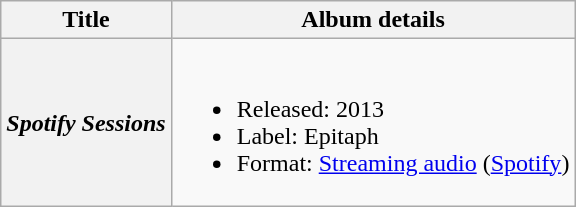<table class="wikitable plainrowheaders">
<tr>
<th>Title</th>
<th>Album details</th>
</tr>
<tr>
<th scope="row"><em>Spotify Sessions</em></th>
<td><br><ul><li>Released: 2013</li><li>Label: Epitaph</li><li>Format: <a href='#'>Streaming audio</a> (<a href='#'>Spotify</a>)</li></ul></td>
</tr>
</table>
